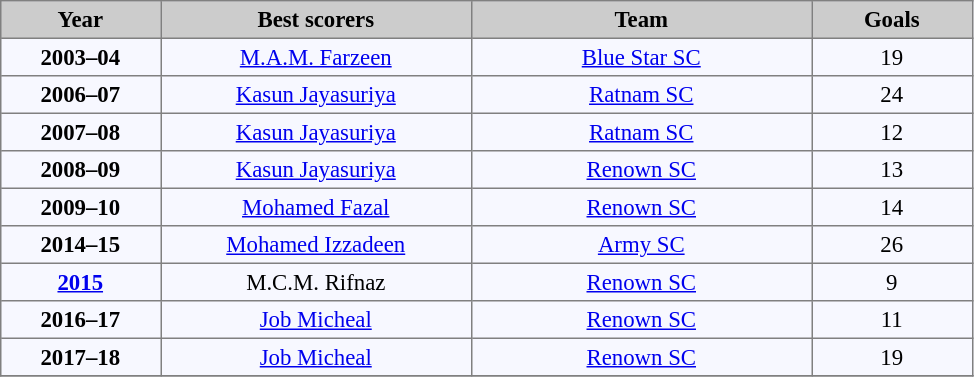<table bgcolor="#f7f8ff" align="center" cellpadding="3" cellspacing="0" border="1" style="font-size: 95%; border: gray solid 1px; border-collapse: collapse;">
<tr bgcolor="#CCCCCC" align="center">
<td width="100"><strong>Year</strong></td>
<td width="200"><strong>Best scorers</strong></td>
<td width="220"><strong>Team</strong></td>
<td width="100"><strong>Goals</strong></td>
</tr>
<tr align=center>
<td><strong>2003–04</strong></td>
<td> <a href='#'>M.A.M. Farzeen</a></td>
<td><a href='#'>Blue Star SC</a></td>
<td>19</td>
</tr>
<tr align=center>
<td><strong>2006–07</strong></td>
<td> <a href='#'>Kasun Jayasuriya</a></td>
<td><a href='#'>Ratnam SC</a></td>
<td>24</td>
</tr>
<tr align=center>
<td><strong>2007–08</strong></td>
<td> <a href='#'>Kasun Jayasuriya</a></td>
<td><a href='#'>Ratnam SC</a></td>
<td>12</td>
</tr>
<tr align=center>
<td><strong>2008–09</strong></td>
<td> <a href='#'>Kasun Jayasuriya</a></td>
<td><a href='#'>Renown SC</a></td>
<td>13</td>
</tr>
<tr align=center>
<td><strong>2009–10</strong></td>
<td> <a href='#'>Mohamed Fazal</a></td>
<td><a href='#'>Renown SC</a></td>
<td>14</td>
</tr>
<tr align=center>
<td><strong>2014–15</strong></td>
<td> <a href='#'>Mohamed Izzadeen</a></td>
<td><a href='#'>Army SC</a></td>
<td>26</td>
</tr>
<tr align=center>
<td><strong><a href='#'>2015</a></strong></td>
<td> M.C.M. Rifnaz</td>
<td><a href='#'>Renown SC</a></td>
<td>9</td>
</tr>
<tr align=center>
<td><strong>2016–17</strong></td>
<td> <a href='#'>Job Micheal</a></td>
<td><a href='#'>Renown SC</a></td>
<td>11</td>
</tr>
<tr align=center>
<td><strong>2017–18</strong></td>
<td> <a href='#'>Job Micheal</a></td>
<td><a href='#'>Renown SC</a></td>
<td>19</td>
</tr>
<tr>
</tr>
</table>
